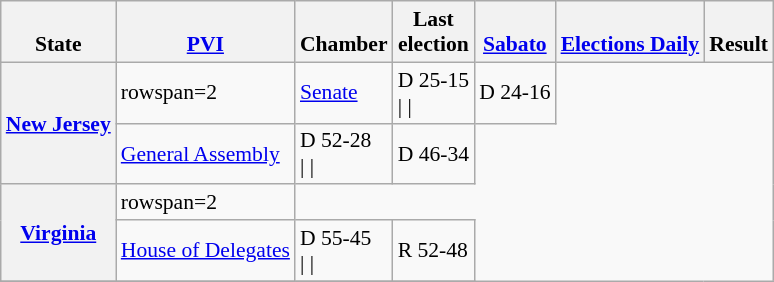<table class="wikitable sortable" style="font-size:90%;">
<tr style="vertical-align:bottom">
<th>State</th>
<th><a href='#'>PVI</a></th>
<th>Chamber</th>
<th data-sort-type="number">Last<br>election</th>
<th><a href='#'>Sabato</a><br></th>
<th><a href='#'>Elections Daily</a><br></th>
<th>Result</th>
</tr>
<tr>
<th rowspan=2><a href='#'>New Jersey</a></th>
<td>rowspan=2 </td>
<td><a href='#'>Senate</a></td>
<td>D 25-15<br>| 
| </td>
<td>D 24-16</td>
</tr>
<tr>
<td><a href='#'>General Assembly</a></td>
<td>D 52-28<br>| 
| </td>
<td>D 46-34</td>
</tr>
<tr>
<th rowspan=2><a href='#'>Virginia</a></th>
<td>rowspan=2 </td>
</tr>
<tr>
<td><a href='#'>House of Delegates</a></td>
<td>D 55-45<br>| 
| </td>
<td>R 52-48</td>
</tr>
<tr>
</tr>
</table>
